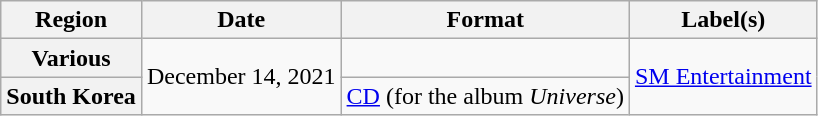<table class="wikitable plainrowheaders">
<tr>
<th scope="col">Region</th>
<th scope="col">Date</th>
<th scope="col">Format</th>
<th scope="col">Label(s)</th>
</tr>
<tr>
<th scope="row">Various</th>
<td rowspan="2">December 14, 2021</td>
<td></td>
<td rowspan="2"><a href='#'>SM Entertainment</a></td>
</tr>
<tr>
<th scope="row">South Korea</th>
<td><a href='#'>CD</a> (for the album <em>Universe</em>)</td>
</tr>
</table>
